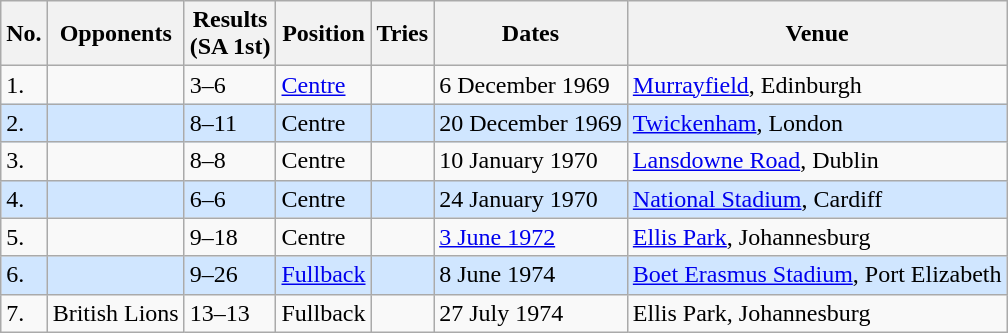<table class="wikitable unsortable">
<tr>
<th>No.</th>
<th>Opponents</th>
<th>Results<br>(SA 1st)</th>
<th>Position</th>
<th>Tries</th>
<th>Dates</th>
<th>Venue</th>
</tr>
<tr>
<td>1.</td>
<td></td>
<td>3–6</td>
<td><a href='#'>Centre</a></td>
<td></td>
<td>6 December 1969</td>
<td><a href='#'>Murrayfield</a>, Edinburgh</td>
</tr>
<tr style="background: #D0E6FF;">
<td>2.</td>
<td></td>
<td>8–11</td>
<td>Centre</td>
<td></td>
<td>20 December 1969</td>
<td><a href='#'>Twickenham</a>, London</td>
</tr>
<tr>
<td>3.</td>
<td></td>
<td>8–8</td>
<td>Centre</td>
<td></td>
<td>10 January 1970</td>
<td><a href='#'>Lansdowne Road</a>, Dublin</td>
</tr>
<tr style="background: #D0E6FF;">
<td>4.</td>
<td></td>
<td>6–6</td>
<td>Centre</td>
<td></td>
<td>24 January 1970</td>
<td><a href='#'>National Stadium</a>, Cardiff</td>
</tr>
<tr>
<td>5.</td>
<td></td>
<td>9–18</td>
<td>Centre</td>
<td></td>
<td><a href='#'>3 June 1972</a></td>
<td><a href='#'>Ellis Park</a>, Johannesburg</td>
</tr>
<tr style="background: #D0E6FF;">
<td>6.</td>
<td></td>
<td>9–26</td>
<td><a href='#'>Fullback</a></td>
<td></td>
<td>8 June 1974</td>
<td><a href='#'>Boet Erasmus Stadium</a>, Port Elizabeth</td>
</tr>
<tr>
<td>7.</td>
<td> British Lions</td>
<td>13–13</td>
<td>Fullback</td>
<td></td>
<td>27 July 1974</td>
<td>Ellis Park, Johannesburg</td>
</tr>
</table>
